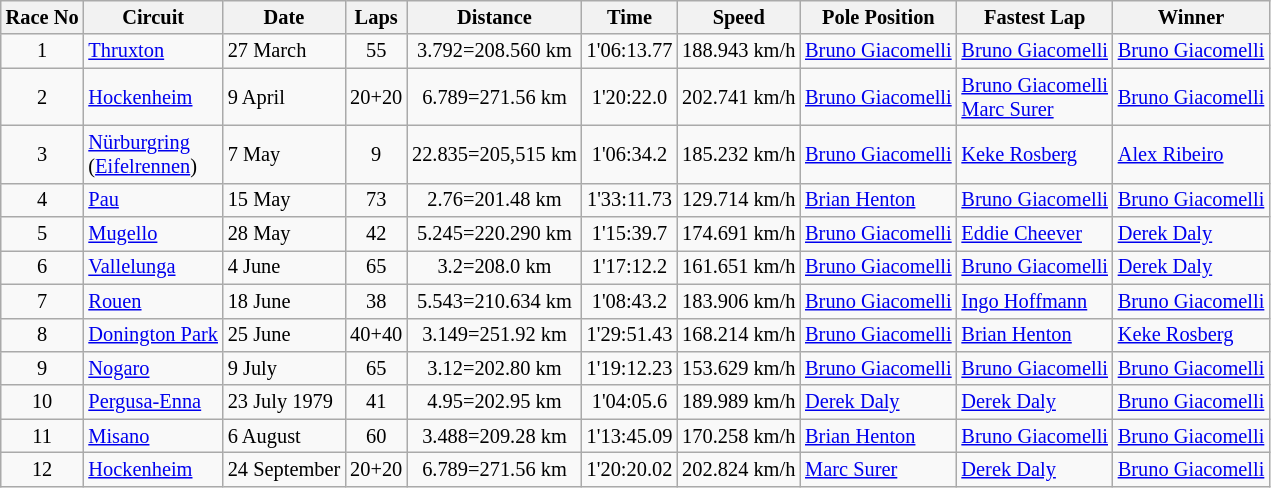<table class="wikitable" style="font-size: 85%; text-align:center">
<tr>
<th>Race No</th>
<th>Circuit</th>
<th>Date</th>
<th>Laps</th>
<th>Distance</th>
<th>Time</th>
<th>Speed</th>
<th>Pole Position</th>
<th>Fastest Lap</th>
<th>Winner</th>
</tr>
<tr>
<td>1</td>
<td align=left> <a href='#'>Thruxton</a></td>
<td align=left>27 March</td>
<td>55</td>
<td>3.792=208.560 km</td>
<td>1'06:13.77</td>
<td>188.943 km/h</td>
<td align=left> <a href='#'>Bruno Giacomelli</a></td>
<td align=left> <a href='#'>Bruno Giacomelli</a></td>
<td align=left> <a href='#'>Bruno Giacomelli</a></td>
</tr>
<tr>
<td>2</td>
<td align=left> <a href='#'>Hockenheim</a></td>
<td align=left>9 April</td>
<td>20+20</td>
<td>6.789=271.56 km</td>
<td>1'20:22.0</td>
<td>202.741 km/h</td>
<td align=left> <a href='#'>Bruno Giacomelli</a></td>
<td align=left> <a href='#'>Bruno Giacomelli</a><br> <a href='#'>Marc Surer</a></td>
<td align=left> <a href='#'>Bruno Giacomelli</a></td>
</tr>
<tr>
<td>3</td>
<td align=left> <a href='#'>Nürburgring</a> <br> (<a href='#'>Eifelrennen</a>)</td>
<td align=left>7 May</td>
<td>9</td>
<td>22.835=205,515 km</td>
<td>1'06:34.2</td>
<td>185.232 km/h</td>
<td align=left> <a href='#'>Bruno Giacomelli</a></td>
<td align=left> <a href='#'>Keke Rosberg</a></td>
<td align=left> <a href='#'>Alex Ribeiro</a></td>
</tr>
<tr>
<td>4</td>
<td align=left> <a href='#'>Pau</a></td>
<td align=left>15 May</td>
<td>73</td>
<td>2.76=201.48 km</td>
<td>1'33:11.73</td>
<td>129.714 km/h</td>
<td align=left> <a href='#'>Brian Henton</a></td>
<td align=left> <a href='#'>Bruno Giacomelli</a></td>
<td align=left> <a href='#'>Bruno Giacomelli</a></td>
</tr>
<tr>
<td>5</td>
<td align=left> <a href='#'>Mugello</a></td>
<td align=left>28 May</td>
<td>42</td>
<td>5.245=220.290 km</td>
<td>1'15:39.7</td>
<td>174.691 km/h</td>
<td align=left> <a href='#'>Bruno Giacomelli</a></td>
<td align=left> <a href='#'>Eddie Cheever</a></td>
<td align=left> <a href='#'>Derek Daly</a></td>
</tr>
<tr>
<td>6</td>
<td align=left> <a href='#'>Vallelunga</a></td>
<td align=left>4 June</td>
<td>65</td>
<td>3.2=208.0 km</td>
<td>1'17:12.2</td>
<td>161.651 km/h</td>
<td align=left> <a href='#'>Bruno Giacomelli</a></td>
<td align=left> <a href='#'>Bruno Giacomelli</a></td>
<td align=left> <a href='#'>Derek Daly</a></td>
</tr>
<tr>
<td>7</td>
<td align=left> <a href='#'>Rouen</a></td>
<td align=left>18 June</td>
<td>38</td>
<td>5.543=210.634 km</td>
<td>1'08:43.2</td>
<td>183.906 km/h</td>
<td align=left> <a href='#'>Bruno Giacomelli</a></td>
<td align=left> <a href='#'>Ingo Hoffmann</a></td>
<td align=left> <a href='#'>Bruno Giacomelli</a></td>
</tr>
<tr>
<td>8</td>
<td align=left> <a href='#'>Donington Park</a></td>
<td align=left>25 June</td>
<td>40+40</td>
<td>3.149=251.92 km</td>
<td>1'29:51.43</td>
<td>168.214 km/h</td>
<td align=left> <a href='#'>Bruno Giacomelli</a></td>
<td align=left> <a href='#'>Brian Henton</a></td>
<td align=left> <a href='#'>Keke Rosberg</a></td>
</tr>
<tr>
<td>9</td>
<td align=left> <a href='#'>Nogaro</a></td>
<td align=left>9 July</td>
<td>65</td>
<td>3.12=202.80 km</td>
<td>1'19:12.23</td>
<td>153.629 km/h</td>
<td align=left> <a href='#'>Bruno Giacomelli</a></td>
<td align=left> <a href='#'>Bruno Giacomelli</a></td>
<td align=left> <a href='#'>Bruno Giacomelli</a></td>
</tr>
<tr>
<td>10</td>
<td align=left> <a href='#'>Pergusa-Enna</a></td>
<td align=left>23 July 1979</td>
<td>41</td>
<td>4.95=202.95 km</td>
<td>1'04:05.6</td>
<td>189.989 km/h</td>
<td align=left> <a href='#'>Derek Daly</a></td>
<td align=left> <a href='#'>Derek Daly</a></td>
<td align=left> <a href='#'>Bruno Giacomelli</a></td>
</tr>
<tr>
<td>11</td>
<td align=left> <a href='#'>Misano</a></td>
<td align=left>6 August</td>
<td>60</td>
<td>3.488=209.28 km</td>
<td>1'13:45.09</td>
<td>170.258 km/h</td>
<td align=left> <a href='#'>Brian Henton</a></td>
<td align=left> <a href='#'>Bruno Giacomelli</a></td>
<td align=left> <a href='#'>Bruno Giacomelli</a></td>
</tr>
<tr>
<td>12</td>
<td align=left> <a href='#'>Hockenheim</a></td>
<td align=left>24 September</td>
<td>20+20</td>
<td>6.789=271.56 km</td>
<td>1'20:20.02</td>
<td>202.824 km/h</td>
<td align=left> <a href='#'>Marc Surer</a></td>
<td align=left> <a href='#'>Derek Daly</a></td>
<td align=left> <a href='#'>Bruno Giacomelli</a></td>
</tr>
</table>
